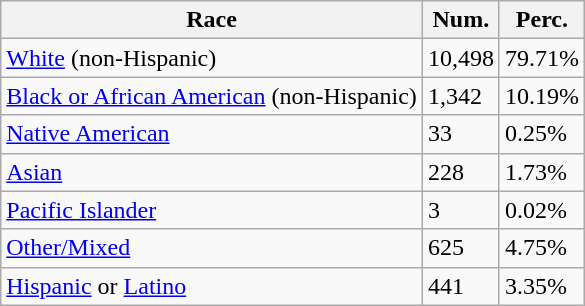<table class="wikitable">
<tr>
<th>Race</th>
<th>Num.</th>
<th>Perc.</th>
</tr>
<tr>
<td><a href='#'>White</a> (non-Hispanic)</td>
<td>10,498</td>
<td>79.71%</td>
</tr>
<tr>
<td><a href='#'>Black or African American</a> (non-Hispanic)</td>
<td>1,342</td>
<td>10.19%</td>
</tr>
<tr>
<td><a href='#'>Native American</a></td>
<td>33</td>
<td>0.25%</td>
</tr>
<tr>
<td><a href='#'>Asian</a></td>
<td>228</td>
<td>1.73%</td>
</tr>
<tr>
<td><a href='#'>Pacific Islander</a></td>
<td>3</td>
<td>0.02%</td>
</tr>
<tr>
<td><a href='#'>Other/Mixed</a></td>
<td>625</td>
<td>4.75%</td>
</tr>
<tr>
<td><a href='#'>Hispanic</a> or <a href='#'>Latino</a></td>
<td>441</td>
<td>3.35%</td>
</tr>
</table>
